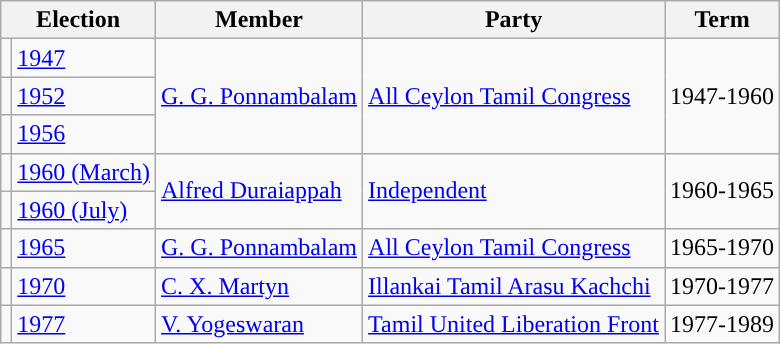<table class="wikitable">
<tr>
<th colspan="2">Election</th>
<th>Member</th>
<th>Party</th>
<th>Term</th>
</tr>
<tr>
<td style="background-color: "></td>
<td><a href='#'>1947</a></td>
<td rowspan ="3"><a href='#'>G. G. Ponnambalam</a></td>
<td rowspan ="3"><a href='#'>All Ceylon Tamil Congress</a></td>
<td rowspan ="3">1947-1960</td>
</tr>
<tr>
<td style="background-color: "></td>
<td><a href='#'>1952</a></td>
</tr>
<tr>
<td style="background-color: "></td>
<td><a href='#'>1956</a></td>
</tr>
<tr>
<td style="background-color: "></td>
<td><a href='#'>1960 (March)</a></td>
<td rowspan ="2"><a href='#'>Alfred Duraiappah</a></td>
<td rowspan ="2"><a href='#'>Independent</a></td>
<td rowspan ="2">1960-1965</td>
</tr>
<tr>
<td style="background-color: "></td>
<td><a href='#'>1960 (July)</a></td>
</tr>
<tr>
<td style="background-color: "></td>
<td><a href='#'>1965</a></td>
<td><a href='#'>G. G. Ponnambalam</a></td>
<td><a href='#'>All Ceylon Tamil Congress</a></td>
<td>1965-1970</td>
</tr>
<tr>
<td style="background-color: "></td>
<td><a href='#'>1970</a></td>
<td><a href='#'>C. X. Martyn</a></td>
<td><a href='#'>Illankai Tamil Arasu Kachchi</a></td>
<td>1970-1977</td>
</tr>
<tr>
<td style="background-color: "></td>
<td><a href='#'>1977</a></td>
<td><a href='#'>V. Yogeswaran</a></td>
<td><a href='#'>Tamil United Liberation Front</a></td>
<td>1977-1989</td>
</tr>
</table>
